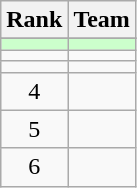<table class="wikitable" border="1">
<tr>
<th>Rank</th>
<th>Team</th>
</tr>
<tr>
</tr>
<tr bgcolor=#ccffcc>
<td align=center></td>
<td></td>
</tr>
<tr>
<td align=center></td>
<td></td>
</tr>
<tr>
<td align=center></td>
<td></td>
</tr>
<tr>
<td align=center>4</td>
<td></td>
</tr>
<tr>
<td align=center>5</td>
<td></td>
</tr>
<tr>
<td align=center>6</td>
<td></td>
</tr>
</table>
